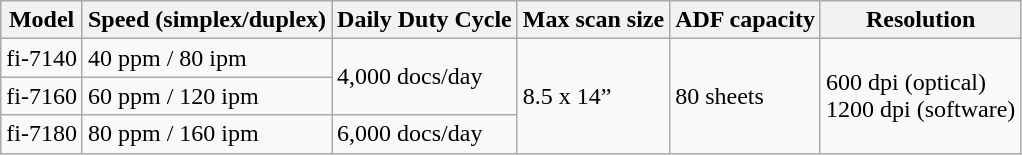<table class="wikitable">
<tr>
<th>Model</th>
<th>Speed (simplex/duplex)</th>
<th>Daily Duty Cycle</th>
<th>Max scan size</th>
<th>ADF capacity</th>
<th>Resolution</th>
</tr>
<tr>
<td>fi-7140</td>
<td>40 ppm / 80 ipm</td>
<td rowspan="2">4,000 docs/day</td>
<td rowspan="3">8.5 x 14”</td>
<td rowspan="3">80 sheets</td>
<td rowspan="3">600 dpi (optical)<br>1200 dpi (software)</td>
</tr>
<tr>
<td>fi-7160</td>
<td>60 ppm / 120 ipm</td>
</tr>
<tr>
<td>fi-7180</td>
<td>80 ppm / 160 ipm</td>
<td>6,000 docs/day</td>
</tr>
</table>
